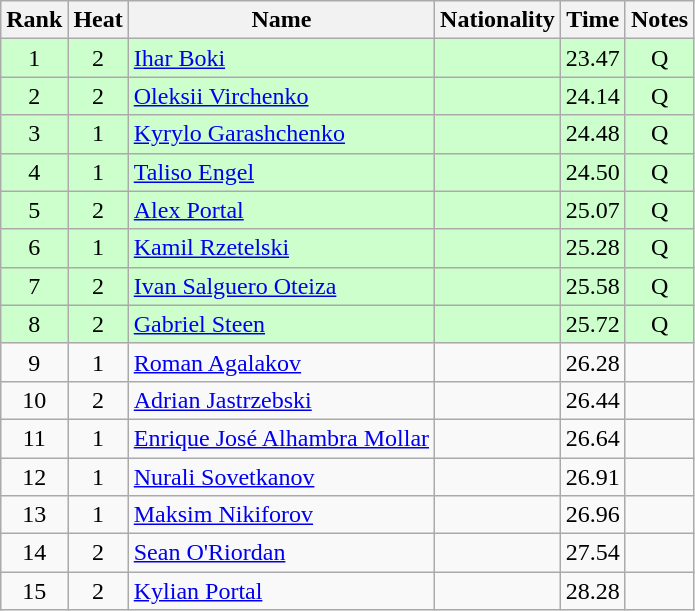<table class="wikitable sortable" style="text-align:center">
<tr>
<th>Rank</th>
<th>Heat</th>
<th>Name</th>
<th>Nationality</th>
<th>Time</th>
<th>Notes</th>
</tr>
<tr bgcolor=ccffcc>
<td>1</td>
<td>2</td>
<td align=left><a href='#'>Ihar Boki</a></td>
<td align=left></td>
<td>23.47</td>
<td>Q</td>
</tr>
<tr bgcolor=ccffcc>
<td>2</td>
<td>2</td>
<td align=left><a href='#'>Oleksii Virchenko</a></td>
<td align=left></td>
<td>24.14</td>
<td>Q</td>
</tr>
<tr bgcolor=ccffcc>
<td>3</td>
<td>1</td>
<td align=left><a href='#'>Kyrylo Garashchenko</a></td>
<td align=left></td>
<td>24.48</td>
<td>Q</td>
</tr>
<tr bgcolor=ccffcc>
<td>4</td>
<td>1</td>
<td align=left><a href='#'>Taliso Engel</a></td>
<td align=left></td>
<td>24.50</td>
<td>Q</td>
</tr>
<tr bgcolor=ccffcc>
<td>5</td>
<td>2</td>
<td align=left><a href='#'>Alex Portal</a></td>
<td align=left></td>
<td>25.07</td>
<td>Q</td>
</tr>
<tr bgcolor=ccffcc>
<td>6</td>
<td>1</td>
<td align=left><a href='#'>Kamil Rzetelski</a></td>
<td align=left></td>
<td>25.28</td>
<td>Q</td>
</tr>
<tr bgcolor=ccffcc>
<td>7</td>
<td>2</td>
<td align=left><a href='#'>Ivan Salguero Oteiza</a></td>
<td align=left></td>
<td>25.58</td>
<td>Q</td>
</tr>
<tr bgcolor=ccffcc>
<td>8</td>
<td>2</td>
<td align=left><a href='#'>Gabriel Steen</a></td>
<td align=left></td>
<td>25.72</td>
<td>Q</td>
</tr>
<tr>
<td>9</td>
<td>1</td>
<td align=left><a href='#'>Roman Agalakov</a></td>
<td align=left></td>
<td>26.28</td>
<td></td>
</tr>
<tr>
<td>10</td>
<td>2</td>
<td align=left><a href='#'>Adrian Jastrzebski</a></td>
<td align=left></td>
<td>26.44</td>
<td></td>
</tr>
<tr>
<td>11</td>
<td>1</td>
<td align=left><a href='#'>Enrique José Alhambra Mollar</a></td>
<td align=left></td>
<td>26.64</td>
<td></td>
</tr>
<tr>
<td>12</td>
<td>1</td>
<td align=left><a href='#'>Nurali Sovetkanov</a></td>
<td align=left></td>
<td>26.91</td>
<td></td>
</tr>
<tr>
<td>13</td>
<td>1</td>
<td align=left><a href='#'>Maksim Nikiforov</a></td>
<td align=left></td>
<td>26.96</td>
<td></td>
</tr>
<tr>
<td>14</td>
<td>2</td>
<td align=left><a href='#'>Sean O'Riordan</a></td>
<td align=left></td>
<td>27.54</td>
<td></td>
</tr>
<tr>
<td>15</td>
<td>2</td>
<td align=left><a href='#'>Kylian Portal</a></td>
<td align=left></td>
<td>28.28</td>
<td></td>
</tr>
</table>
